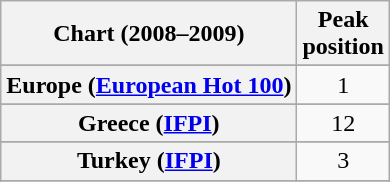<table class="wikitable sortable plainrowheaders">
<tr>
<th scope="col">Chart (2008–2009)</th>
<th scope="col">Peak<br>position</th>
</tr>
<tr>
</tr>
<tr>
</tr>
<tr>
</tr>
<tr>
</tr>
<tr>
</tr>
<tr>
</tr>
<tr>
</tr>
<tr>
</tr>
<tr>
<th scope="row">Europe (<a href='#'>European Hot 100</a>)</th>
<td style="text-align:center;">1</td>
</tr>
<tr>
</tr>
<tr>
</tr>
<tr>
<th scope="row">Greece (<a href='#'>IFPI</a>)</th>
<td style="text-align:center;">12</td>
</tr>
<tr>
</tr>
<tr>
</tr>
<tr>
</tr>
<tr>
</tr>
<tr>
</tr>
<tr>
</tr>
<tr>
</tr>
<tr>
</tr>
<tr>
</tr>
<tr>
</tr>
<tr>
</tr>
<tr>
</tr>
<tr>
<th scope="row">Turkey (<a href='#'>IFPI</a>)</th>
<td style="text-align:center;">3</td>
</tr>
<tr>
</tr>
<tr>
</tr>
<tr>
</tr>
<tr>
</tr>
<tr>
</tr>
<tr>
</tr>
</table>
